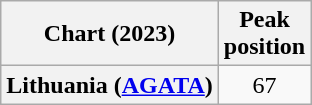<table class="wikitable plainrowheaders" style="text-align:center">
<tr>
<th scope="col">Chart (2023)</th>
<th scope="col">Peak<br>position</th>
</tr>
<tr>
<th scope="row">Lithuania (<a href='#'>AGATA</a>)</th>
<td>67</td>
</tr>
</table>
